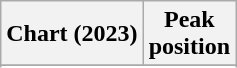<table class="wikitable sortable plainrowheaders" style="text-align:center">
<tr>
<th scope="col">Chart (2023)</th>
<th scope="col">Peak<br>position</th>
</tr>
<tr>
</tr>
<tr>
</tr>
</table>
